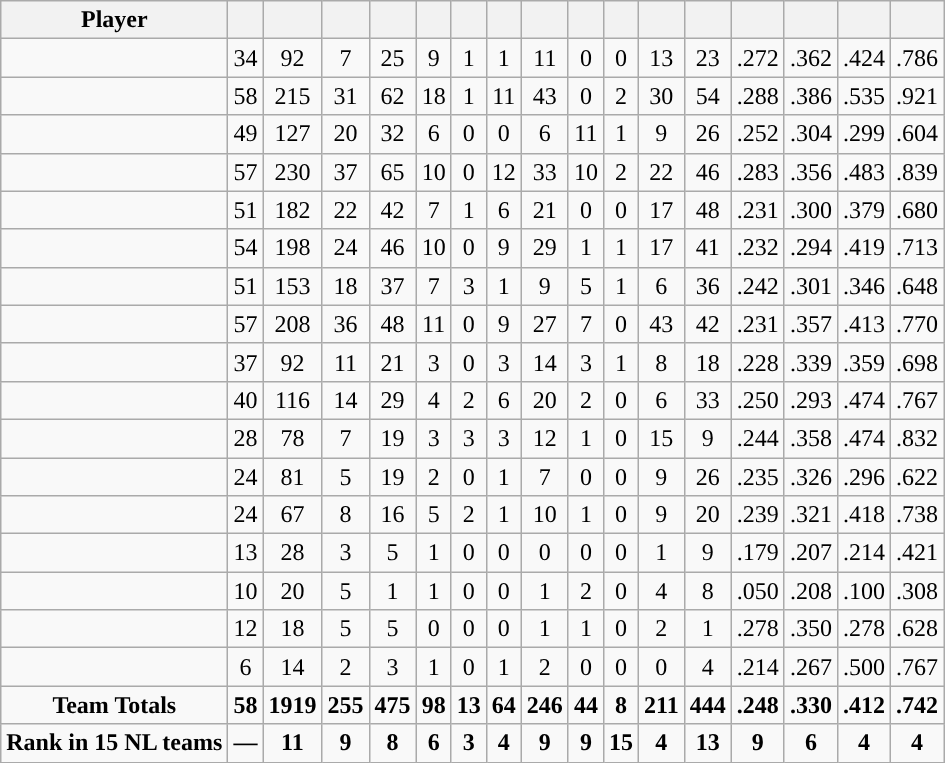<table class="wikitable sortable">
<tr>
<th>Player</th>
<th></th>
<th></th>
<th></th>
<th></th>
<th></th>
<th></th>
<th></th>
<th></th>
<th></th>
<th></th>
<th></th>
<th></th>
<th></th>
<th></th>
<th></th>
<th></th>
</tr>
<tr align=center>
<td></td>
<td>34</td>
<td>92</td>
<td>7</td>
<td>25</td>
<td>9</td>
<td>1</td>
<td>1</td>
<td>11</td>
<td>0</td>
<td>0</td>
<td>13</td>
<td>23</td>
<td>.272</td>
<td>.362</td>
<td>.424</td>
<td>.786</td>
</tr>
<tr align=center>
<td></td>
<td>58</td>
<td>215</td>
<td>31</td>
<td>62</td>
<td>18</td>
<td>1</td>
<td>11</td>
<td>43</td>
<td>0</td>
<td>2</td>
<td>30</td>
<td>54</td>
<td>.288</td>
<td>.386</td>
<td>.535</td>
<td>.921</td>
</tr>
<tr align=center>
<td></td>
<td>49</td>
<td>127</td>
<td>20</td>
<td>32</td>
<td>6</td>
<td>0</td>
<td>0</td>
<td>6</td>
<td>11</td>
<td>1</td>
<td>9</td>
<td>26</td>
<td>.252</td>
<td>.304</td>
<td>.299</td>
<td>.604</td>
</tr>
<tr align=center>
<td></td>
<td>57</td>
<td>230</td>
<td>37</td>
<td>65</td>
<td>10</td>
<td>0</td>
<td>12</td>
<td>33</td>
<td>10</td>
<td>2</td>
<td>22</td>
<td>46</td>
<td>.283</td>
<td>.356</td>
<td>.483</td>
<td>.839</td>
</tr>
<tr align=center>
<td></td>
<td>51</td>
<td>182</td>
<td>22</td>
<td>42</td>
<td>7</td>
<td>1</td>
<td>6</td>
<td>21</td>
<td>0</td>
<td>0</td>
<td>17</td>
<td>48</td>
<td>.231</td>
<td>.300</td>
<td>.379</td>
<td>.680</td>
</tr>
<tr align=center>
<td></td>
<td>54</td>
<td>198</td>
<td>24</td>
<td>46</td>
<td>10</td>
<td>0</td>
<td>9</td>
<td>29</td>
<td>1</td>
<td>1</td>
<td>17</td>
<td>41</td>
<td>.232</td>
<td>.294</td>
<td>.419</td>
<td>.713</td>
</tr>
<tr align=center>
<td></td>
<td>51</td>
<td>153</td>
<td>18</td>
<td>37</td>
<td>7</td>
<td>3</td>
<td>1</td>
<td>9</td>
<td>5</td>
<td>1</td>
<td>6</td>
<td>36</td>
<td>.242</td>
<td>.301</td>
<td>.346</td>
<td>.648</td>
</tr>
<tr align=center>
<td></td>
<td>57</td>
<td>208</td>
<td>36</td>
<td>48</td>
<td>11</td>
<td>0</td>
<td>9</td>
<td>27</td>
<td>7</td>
<td>0</td>
<td>43</td>
<td>42</td>
<td>.231</td>
<td>.357</td>
<td>.413</td>
<td>.770</td>
</tr>
<tr align=center>
<td></td>
<td>37</td>
<td>92</td>
<td>11</td>
<td>21</td>
<td>3</td>
<td>0</td>
<td>3</td>
<td>14</td>
<td>3</td>
<td>1</td>
<td>8</td>
<td>18</td>
<td>.228</td>
<td>.339</td>
<td>.359</td>
<td>.698</td>
</tr>
<tr align=center>
<td></td>
<td>40</td>
<td>116</td>
<td>14</td>
<td>29</td>
<td>4</td>
<td>2</td>
<td>6</td>
<td>20</td>
<td>2</td>
<td>0</td>
<td>6</td>
<td>33</td>
<td>.250</td>
<td>.293</td>
<td>.474</td>
<td>.767</td>
</tr>
<tr align=center>
<td></td>
<td>28</td>
<td>78</td>
<td>7</td>
<td>19</td>
<td>3</td>
<td>3</td>
<td>3</td>
<td>12</td>
<td>1</td>
<td>0</td>
<td>15</td>
<td>9</td>
<td>.244</td>
<td>.358</td>
<td>.474</td>
<td>.832</td>
</tr>
<tr align=center>
<td></td>
<td>24</td>
<td>81</td>
<td>5</td>
<td>19</td>
<td>2</td>
<td>0</td>
<td>1</td>
<td>7</td>
<td>0</td>
<td>0</td>
<td>9</td>
<td>26</td>
<td>.235</td>
<td>.326</td>
<td>.296</td>
<td>.622</td>
</tr>
<tr align=center>
<td></td>
<td>24</td>
<td>67</td>
<td>8</td>
<td>16</td>
<td>5</td>
<td>2</td>
<td>1</td>
<td>10</td>
<td>1</td>
<td>0</td>
<td>9</td>
<td>20</td>
<td>.239</td>
<td>.321</td>
<td>.418</td>
<td>.738</td>
</tr>
<tr align=center>
<td></td>
<td>13</td>
<td>28</td>
<td>3</td>
<td>5</td>
<td>1</td>
<td>0</td>
<td>0</td>
<td>0</td>
<td>0</td>
<td>0</td>
<td>1</td>
<td>9</td>
<td>.179</td>
<td>.207</td>
<td>.214</td>
<td>.421</td>
</tr>
<tr align=center>
<td></td>
<td>10</td>
<td>20</td>
<td>5</td>
<td>1</td>
<td>1</td>
<td>0</td>
<td>0</td>
<td>1</td>
<td>2</td>
<td>0</td>
<td>4</td>
<td>8</td>
<td>.050</td>
<td>.208</td>
<td>.100</td>
<td>.308</td>
</tr>
<tr align=center>
<td></td>
<td>12</td>
<td>18</td>
<td>5</td>
<td>5</td>
<td>0</td>
<td>0</td>
<td>0</td>
<td>1</td>
<td>1</td>
<td>0</td>
<td>2</td>
<td>1</td>
<td>.278</td>
<td>.350</td>
<td>.278</td>
<td>.628</td>
</tr>
<tr align=center>
<td></td>
<td>6</td>
<td>14</td>
<td>2</td>
<td>3</td>
<td>1</td>
<td>0</td>
<td>1</td>
<td>2</td>
<td>0</td>
<td>0</td>
<td>0</td>
<td>4</td>
<td>.214</td>
<td>.267</td>
<td>.500</td>
<td>.767</td>
</tr>
<tr align=center>
<td><strong>Team Totals</strong></td>
<td><strong>58</strong></td>
<td><strong>1919</strong></td>
<td><strong>255</strong></td>
<td><strong>475</strong></td>
<td><strong>98</strong></td>
<td><strong>13</strong></td>
<td><strong>64</strong></td>
<td><strong>246</strong></td>
<td><strong>44</strong></td>
<td><strong>8</strong></td>
<td><strong>211</strong></td>
<td><strong>444</strong></td>
<td><strong>.248</strong></td>
<td><strong>.330</strong></td>
<td><strong>.412</strong></td>
<td><strong>.742</strong></td>
</tr>
<tr align=center>
<td><strong>Rank in 15 NL teams</strong></td>
<td><strong>—</strong></td>
<td><strong>11</strong></td>
<td><strong>9</strong></td>
<td><strong>8</strong></td>
<td><strong>6</strong></td>
<td><strong>3</strong></td>
<td><strong>4</strong></td>
<td><strong>9</strong></td>
<td><strong>9</strong></td>
<td><strong>15</strong></td>
<td><strong>4</strong></td>
<td><strong>13</strong></td>
<td><strong>9</strong></td>
<td><strong>6</strong></td>
<td><strong>4</strong></td>
<td><strong>4</strong></td>
</tr>
</table>
